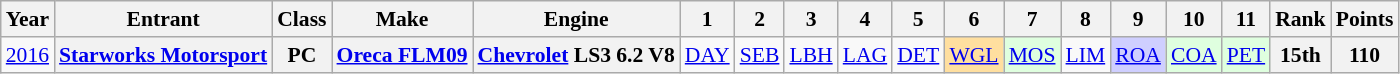<table class="wikitable" style="text-align:center; font-size:90%">
<tr>
<th>Year</th>
<th>Entrant</th>
<th>Class</th>
<th>Make</th>
<th>Engine</th>
<th>1</th>
<th>2</th>
<th>3</th>
<th>4</th>
<th>5</th>
<th>6</th>
<th>7</th>
<th>8</th>
<th>9</th>
<th>10</th>
<th>11</th>
<th>Rank</th>
<th>Points</th>
</tr>
<tr>
<td><a href='#'>2016</a></td>
<th><a href='#'>Starworks Motorsport</a></th>
<th>PC</th>
<th><a href='#'>Oreca FLM09</a></th>
<th><a href='#'>Chevrolet</a> LS3 6.2 V8</th>
<td><a href='#'>DAY</a></td>
<td><a href='#'>SEB</a></td>
<td><a href='#'>LBH</a></td>
<td><a href='#'>LAG</a></td>
<td><a href='#'>DET</a></td>
<td style="background:#FFDF9F;"><a href='#'>WGL</a><br></td>
<td style="background:#DFFFDF;"><a href='#'>MOS</a><br></td>
<td><a href='#'>LIM</a></td>
<td style="background:#CFCFFF;"><a href='#'>ROA</a><br></td>
<td style="background:#DFFFDF;"><a href='#'>COA</a><br></td>
<td style="background:#DFFFDF;"><a href='#'>PET</a><br></td>
<th>15th</th>
<th>110</th>
</tr>
</table>
